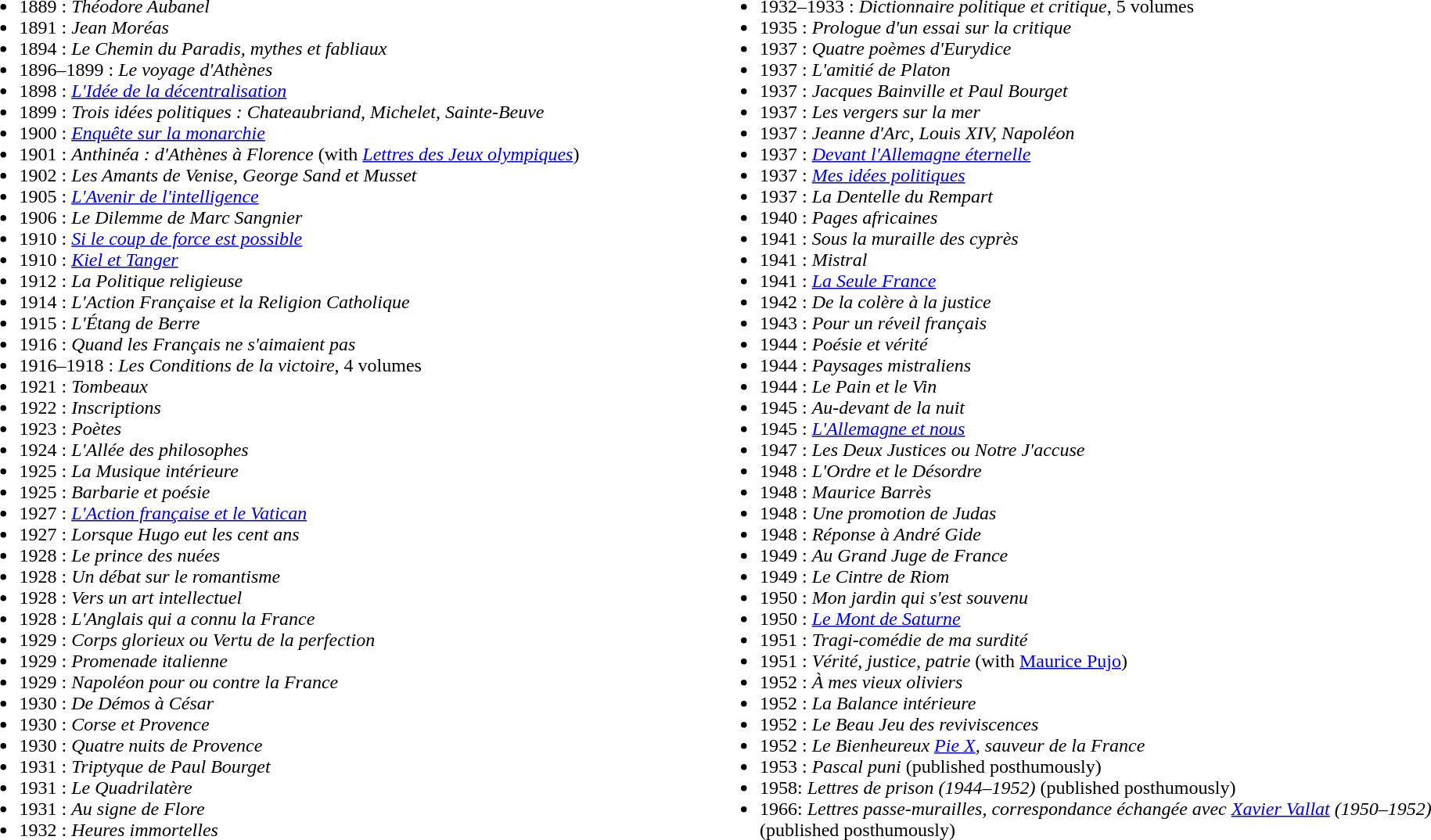<table width=100%>
<tr>
<td valign="top" width=50%><br><ul><li>1889 : <em>Théodore Aubanel</em></li><li>1891 : <em>Jean Moréas</em></li><li>1894 : <em>Le Chemin du Paradis, mythes et fabliaux</em></li><li>1896–1899 : <em>Le voyage d'Athènes</em></li><li>1898 : <em><a href='#'>L'Idée de la décentralisation</a></em></li><li>1899 : <em>Trois idées politiques : Chateaubriand, Michelet, Sainte-Beuve</em></li><li>1900 : <em><a href='#'>Enquête sur la monarchie</a></em></li><li>1901 : <em>Anthinéa : d'Athènes à Florence</em> (with <em><a href='#'>Lettres des Jeux olympiques</a></em>)</li><li>1902 : <em>Les Amants de Venise, George Sand et Musset</em></li><li>1905 : <em><a href='#'>L'Avenir de l'intelligence</a></em></li><li>1906 : <em>Le Dilemme de Marc Sangnier</em></li><li>1910 : <em><a href='#'>Si le coup de force est possible</a></em></li><li>1910 : <em><a href='#'>Kiel et Tanger</a></em></li><li>1912 : <em>La Politique religieuse</em></li><li>1914 : <em>L'Action Française et la Religion Catholique</em></li><li>1915 : <em>L'Étang de Berre</em></li><li>1916 : <em>Quand les Français ne s'aimaient pas</em></li><li>1916–1918 : <em>Les Conditions de la victoire</em>, 4 volumes</li><li>1921 : <em>Tombeaux</em></li><li>1922 : <em>Inscriptions</em></li><li>1923 : <em>Poètes</em></li><li>1924 : <em>L'Allée des philosophes</em></li><li>1925 : <em>La Musique intérieure</em></li><li>1925 : <em>Barbarie et poésie</em></li><li>1927 : <em><a href='#'>L'Action française et le Vatican</a></em></li><li>1927 : <em>Lorsque Hugo eut les cent ans</em></li><li>1928 : <em>Le prince des nuées</em></li><li>1928 : <em>Un débat sur le romantisme</em></li><li>1928 : <em>Vers un art intellectuel</em></li><li>1928 : <em>L'Anglais qui a connu la France</em></li><li>1929 : <em>Corps glorieux ou Vertu de la perfection</em></li><li>1929 : <em>Promenade italienne</em></li><li>1929 : <em>Napoléon pour ou contre la France</em></li><li>1930 : <em>De Démos à César</em></li><li>1930 : <em>Corse et Provence</em></li><li>1930 : <em>Quatre nuits de Provence</em></li><li>1931 : <em>Triptyque de Paul Bourget</em></li><li>1931 : <em>Le Quadrilatère</em></li><li>1931 : <em>Au signe de Flore</em></li><li>1932 : <em>Heures immortelles</em></li></ul></td>
<td valign="top" width=50%><br><ul><li>1932–1933 : <em>Dictionnaire politique et critique</em>, 5 volumes</li><li>1935 : <em>Prologue d'un essai sur la critique</em></li><li>1937 : <em>Quatre poèmes d'Eurydice</em></li><li>1937 : <em>L'amitié de Platon</em></li><li>1937 : <em>Jacques Bainville et Paul Bourget</em></li><li>1937 : <em>Les vergers sur la mer</em></li><li>1937 : <em>Jeanne d'Arc, Louis XIV, Napoléon</em></li><li>1937 : <em><a href='#'>Devant l'Allemagne éternelle</a></em></li><li>1937 : <em><a href='#'>Mes idées politiques</a></em></li><li>1937 : <em>La Dentelle du Rempart</em></li><li>1940 : <em>Pages africaines</em></li><li>1941 : <em>Sous la muraille des cyprès</em></li><li>1941 : <em>Mistral</em></li><li>1941 : <em><a href='#'>La Seule France</a></em></li><li>1942 : <em>De la colère à la justice</em></li><li>1943 : <em>Pour un réveil français</em></li><li>1944 : <em>Poésie et vérité</em></li><li>1944 : <em>Paysages mistraliens</em></li><li>1944 : <em>Le Pain et le Vin</em></li><li>1945 : <em>Au-devant de la nuit</em></li><li>1945 : <em><a href='#'>L'Allemagne et nous</a></em></li><li>1947 : <em>Les Deux Justices ou Notre J'accuse</em></li><li>1948 : <em>L'Ordre et le Désordre</em></li><li>1948 : <em>Maurice Barrès</em></li><li>1948 : <em>Une promotion de Judas</em></li><li>1948 : <em>Réponse à André Gide</em></li><li>1949 : <em>Au Grand Juge de France</em></li><li>1949 : <em>Le Cintre de Riom</em></li><li>1950 : <em>Mon jardin qui s'est souvenu</em></li><li>1950 : <em><a href='#'>Le Mont de Saturne</a></em></li><li>1951 : <em>Tragi-comédie de ma surdité</em></li><li>1951 : <em>Vérité, justice, patrie</em> (with <a href='#'>Maurice Pujo</a>)</li><li>1952 : <em>À mes vieux oliviers</em></li><li>1952 : <em>La Balance intérieure</em></li><li>1952 : <em>Le Beau Jeu des reviviscences</em></li><li>1952 : <em>Le Bienheureux <a href='#'>Pie X</a>, sauveur de la France</em></li><li>1953 : <em>Pascal puni</em> (published posthumously)</li><li>1958: <em>Lettres de prison (1944–1952)</em> (published posthumously)</li><li>1966: <em>Lettres passe-murailles, correspondance échangée avec <a href='#'>Xavier Vallat</a> (1950–1952)</em> (published posthumously)</li></ul></td>
</tr>
</table>
